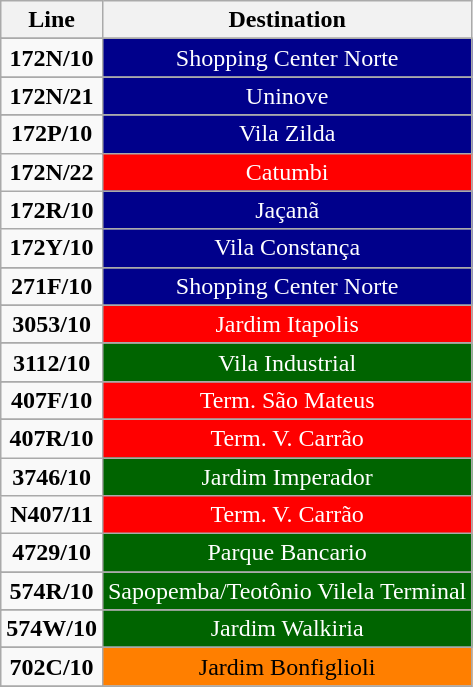<table class="wikitable">
<tr>
<th align="center">Line</th>
<th align="center">Destination</th>
</tr>
<tr>
</tr>
<tr>
<td align="center"><strong>172N/10</strong></td>
<td align="center" bgcolor="darkblue" style="color:white">Shopping Center Norte</td>
</tr>
<tr>
</tr>
<tr>
<td align="center"><strong>172N/21</strong></td>
<td align="center" bgcolor="darkblue" style="color:white">Uninove</td>
</tr>
<tr>
</tr>
<tr>
<td align="center"><strong>172P/10</strong></td>
<td align="center" bgcolor="darkblue" style="color:white">Vila Zilda</td>
</tr>
<tr>
<td align="center"><strong>172N/22</strong></td>
<td align="center" bgcolor="red" style="color:white">Catumbi</td>
</tr>
<tr>
<td align="center"><strong>172R/10</strong></td>
<td align="center" bgcolor="darkblue" style="color:white">Jaçanã</td>
</tr>
<tr>
<td align="center"><strong>172Y/10</strong></td>
<td align="center" bgcolor="darkblue" style="color:white">Vila Constança</td>
</tr>
<tr>
</tr>
<tr>
<td align="center"><strong>271F/10</strong></td>
<td align="center" bgcolor="darkblue" style="color:white">Shopping Center Norte</td>
</tr>
<tr>
</tr>
<tr>
<td align="center"><strong>3053/10</strong></td>
<td align="center" bgcolor="red" style="color:white">Jardim Itapolis</td>
</tr>
<tr>
</tr>
<tr>
<td align="center"><strong>3112/10</strong></td>
<td align="center" bgcolor="#006400" style="color:white">Vila Industrial</td>
</tr>
<tr>
</tr>
<tr>
<td align="center"><strong>407F/10</strong></td>
<td align="center" bgcolor="red"  style="color:white">Term. São Mateus</td>
</tr>
<tr>
</tr>
<tr>
<td align="center"><strong>407R/10</strong></td>
<td align="center" bgcolor="red"  style="color:white">Term. V. Carrão</td>
</tr>
<tr>
<td align="center"><strong>3746/10</strong></td>
<td align="center" bgcolor="#006400"  style="color:white">Jardim Imperador</td>
</tr>
<tr>
<td align="center"><strong>N407/11</strong></td>
<td align="center" bgcolor="red"  style="color:white">Term. V. Carrão</td>
</tr>
<tr>
<td align="center"><strong>4729/10</strong></td>
<td align="center" bgcolor="#006400"  style="color:white">Parque Bancario</td>
</tr>
<tr>
</tr>
<tr>
<td align="center"><strong>574R/10</strong></td>
<td align="center" bgcolor="#006400" style="color:white">Sapopemba/Teotônio Vilela Terminal</td>
</tr>
<tr>
</tr>
<tr>
<td align="center"><strong>574W/10</strong></td>
<td align="center" bgcolor="#006400" style="color:white">Jardim Walkiria</td>
</tr>
<tr>
</tr>
<tr>
<td align="center"><strong>702C/10</strong></td>
<td align="center" bgcolor="FF7F00" style="color:black">Jardim Bonfiglioli</td>
</tr>
<tr>
</tr>
</table>
